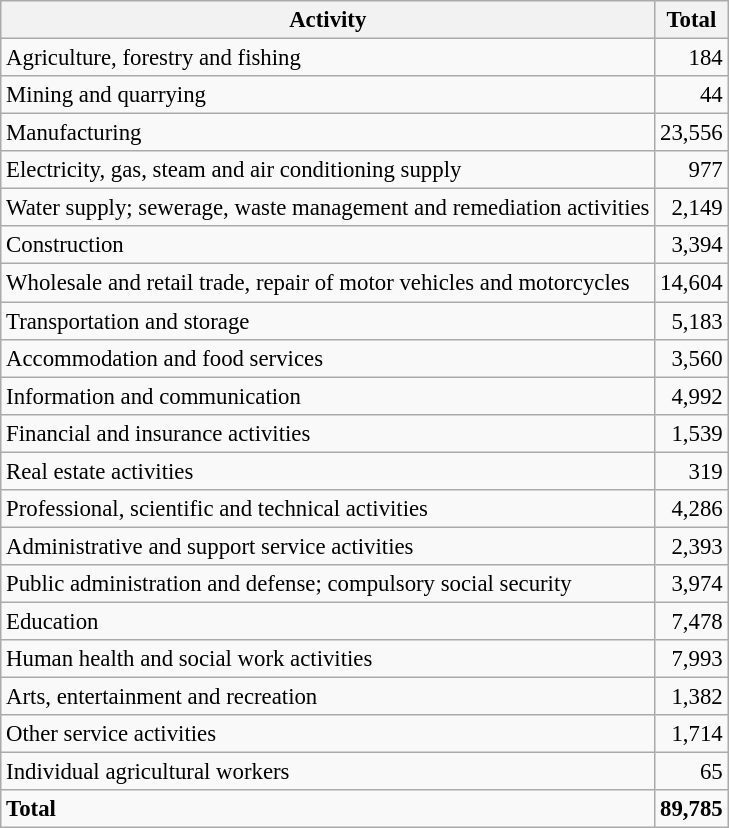<table class="wikitable sortable" style="font-size:95%;">
<tr>
<th>Activity</th>
<th>Total</th>
</tr>
<tr>
<td>Agriculture, forestry and fishing</td>
<td align="right">184</td>
</tr>
<tr>
<td>Mining and quarrying</td>
<td align="right">44</td>
</tr>
<tr>
<td>Manufacturing</td>
<td align="right">23,556</td>
</tr>
<tr>
<td>Electricity, gas, steam and air conditioning supply</td>
<td align="right">977</td>
</tr>
<tr>
<td>Water supply; sewerage, waste management and remediation activities</td>
<td align="right">2,149</td>
</tr>
<tr>
<td>Construction</td>
<td align="right">3,394</td>
</tr>
<tr>
<td>Wholesale and retail trade, repair of motor vehicles and motorcycles</td>
<td align="right">14,604</td>
</tr>
<tr>
<td>Transportation and storage</td>
<td align="right">5,183</td>
</tr>
<tr>
<td>Accommodation and food services</td>
<td align="right">3,560</td>
</tr>
<tr>
<td>Information and communication</td>
<td align="right">4,992</td>
</tr>
<tr>
<td>Financial and insurance activities</td>
<td align="right">1,539</td>
</tr>
<tr>
<td>Real estate activities</td>
<td align="right">319</td>
</tr>
<tr>
<td>Professional, scientific and technical activities</td>
<td align="right">4,286</td>
</tr>
<tr>
<td>Administrative and support service activities</td>
<td align="right">2,393</td>
</tr>
<tr>
<td>Public administration and defense; compulsory social security</td>
<td align="right">3,974</td>
</tr>
<tr>
<td>Education</td>
<td align="right">7,478</td>
</tr>
<tr>
<td>Human health and social work activities</td>
<td align="right">7,993</td>
</tr>
<tr>
<td>Arts, entertainment and recreation</td>
<td align="right">1,382</td>
</tr>
<tr>
<td>Other service activities</td>
<td align="right">1,714</td>
</tr>
<tr>
<td>Individual agricultural workers</td>
<td align="right">65</td>
</tr>
<tr class="sortbottom">
<td><strong>Total</strong></td>
<td align="right"><strong>89,785</strong></td>
</tr>
</table>
